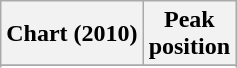<table class="wikitable sortable plainrowheaders" style="text-align:center">
<tr>
<th scope="col">Chart (2010)</th>
<th scope="col">Peak<br> position</th>
</tr>
<tr>
</tr>
<tr>
</tr>
<tr>
</tr>
<tr>
</tr>
</table>
